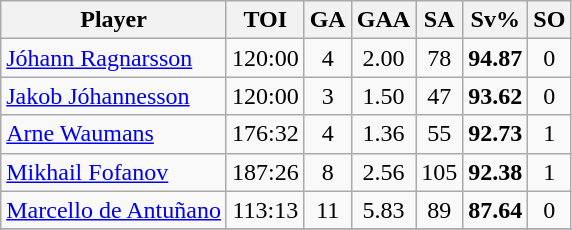<table class="wikitable sortable" style="text-align:center;">
<tr>
<th>Player</th>
<th>TOI</th>
<th>GA</th>
<th>GAA</th>
<th>SA</th>
<th>Sv%</th>
<th>SO</th>
</tr>
<tr>
<td style="text-align:left;"> <a href='#'>Jóhann Ragnarsson</a></td>
<td>120:00</td>
<td>4</td>
<td>2.00</td>
<td>78</td>
<td><strong>94.87</strong></td>
<td>0</td>
</tr>
<tr>
<td style="text-align:left;"> <a href='#'>Jakob Jóhannesson</a></td>
<td>120:00</td>
<td>3</td>
<td>1.50</td>
<td>47</td>
<td><strong>93.62</strong></td>
<td>0</td>
</tr>
<tr>
<td style="text-align:left;"> <a href='#'>Arne Waumans</a></td>
<td>176:32</td>
<td>4</td>
<td>1.36</td>
<td>55</td>
<td><strong>92.73</strong></td>
<td>1</td>
</tr>
<tr>
<td style="text-align:left;"> <a href='#'>Mikhail Fofanov</a></td>
<td>187:26</td>
<td>8</td>
<td>2.56</td>
<td>105</td>
<td><strong>92.38</strong></td>
<td>1</td>
</tr>
<tr>
<td style="text-align:left;"> <a href='#'>Marcello de Antuñano</a></td>
<td>113:13</td>
<td>11</td>
<td>5.83</td>
<td>89</td>
<td><strong>87.64</strong></td>
<td>0</td>
</tr>
<tr>
</tr>
</table>
